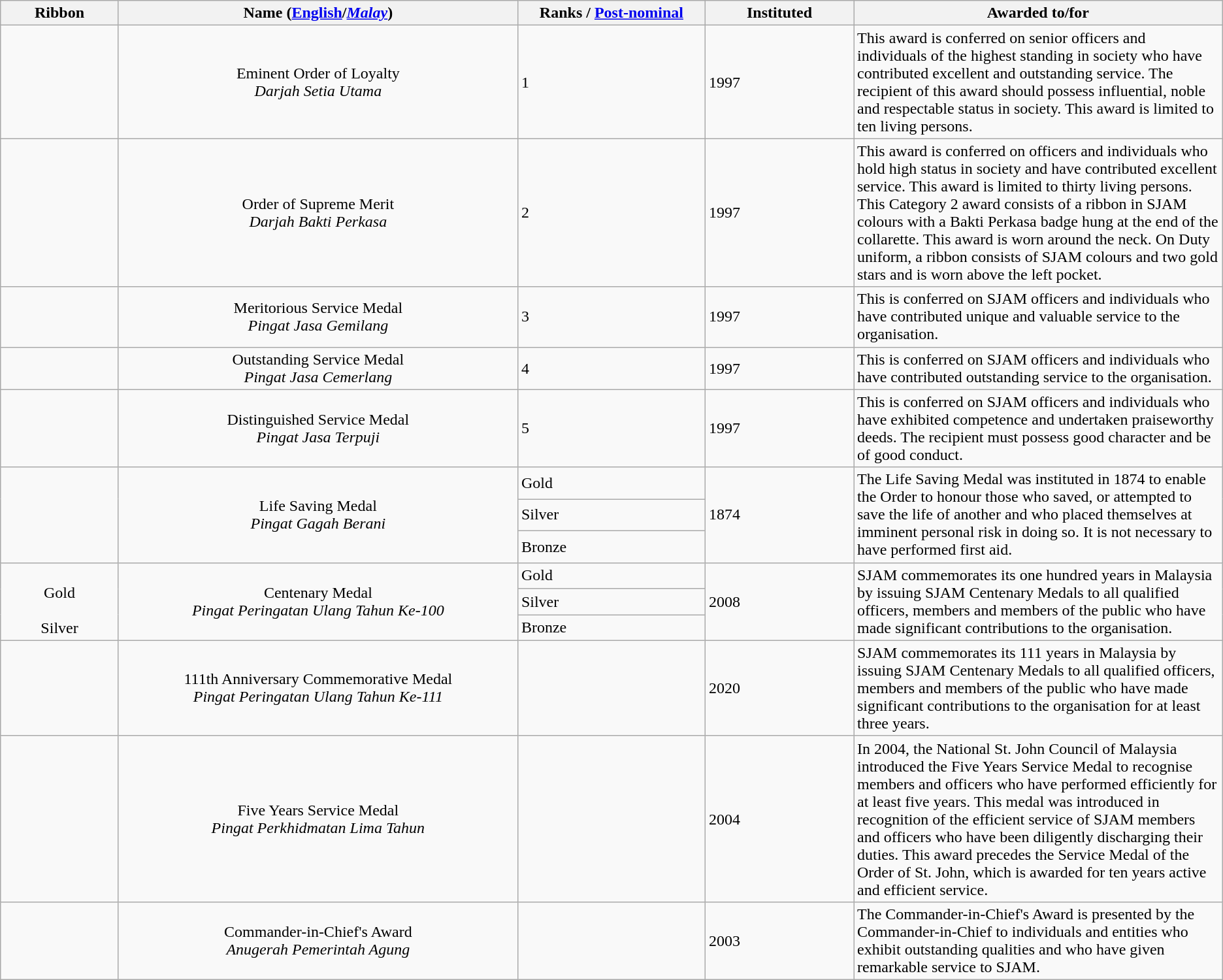<table class="wikitable">
<tr>
<th style="width:113px;">Ribbon</th>
<th style="width:25em;">Name (<a href='#'>English</a>/<a href='#'><em>Malay</em></a>)</th>
<th style="width:11.5em;">Ranks / <a href='#'>Post-nominal</a></th>
<th style="width:9em;">Instituted</th>
<th>Awarded to/for</th>
</tr>
<tr>
<td align=center></td>
<td align=center>Eminent Order of Loyalty<br><em>Darjah Setia Utama</em></td>
<td>1</td>
<td>1997</td>
<td>This award is conferred on senior officers and individuals of the highest standing in society who have contributed excellent and outstanding service. The recipient of this award should possess influential, noble and respectable status in society. This award is limited to ten living persons.</td>
</tr>
<tr>
<td align=center></td>
<td align=center>Order of Supreme Merit<br><em>Darjah Bakti Perkasa</em></td>
<td>2</td>
<td>1997</td>
<td>This award is conferred on officers and individuals who hold high status in society and have contributed excellent service. This award is limited to thirty living persons. This Category 2 award consists of a ribbon in SJAM colours with a Bakti Perkasa badge hung at the end of the collarette. This award is worn around the neck. On Duty uniform, a ribbon consists of SJAM colours and two gold stars and is worn above the left pocket.</td>
</tr>
<tr>
<td align=center></td>
<td align=center>Meritorious Service Medal<br><em>Pingat Jasa Gemilang</em></td>
<td>3</td>
<td>1997</td>
<td>This is conferred on SJAM officers and individuals who have contributed unique and valuable service to the organisation.</td>
</tr>
<tr>
<td align=center></td>
<td align=center>Outstanding Service Medal<br><em>Pingat Jasa Cemerlang</em></td>
<td>4</td>
<td>1997</td>
<td>This is conferred on SJAM officers and individuals who have contributed outstanding service to the organisation.</td>
</tr>
<tr>
<td align=center></td>
<td align=center>Distinguished Service Medal<br><em>Pingat Jasa Terpuji</em></td>
<td>5</td>
<td>1997</td>
<td>This is conferred on SJAM officers and individuals who have exhibited competence and undertaken praiseworthy deeds. The recipient must possess good character and be of good conduct.</td>
</tr>
<tr>
<td rowspan=3 align=center></td>
<td rowspan=3 align=center>Life Saving Medal<br><em>Pingat Gagah Berani</em></td>
<td>Gold</td>
<td rowspan=3>1874</td>
<td rowspan=3>The Life Saving Medal was instituted in 1874 to enable the Order to honour those who saved, or attempted to save the life of another and who placed themselves at imminent personal risk in doing so. It is not necessary to have performed first aid.</td>
</tr>
<tr>
<td>Silver</td>
</tr>
<tr>
<td>Bronze</td>
</tr>
<tr>
<td rowspan=3 align=center> <br> Gold <br>  <br> Silver</td>
<td rowspan=3 align=center>Centenary Medal<br><em>Pingat Peringatan Ulang Tahun Ke-100</em></td>
<td>Gold</td>
<td rowspan=3>2008</td>
<td rowspan=3>SJAM commemorates its one hundred years in Malaysia by issuing SJAM Centenary Medals to all qualified officers, members and members of the public who have made significant contributions to the organisation.</td>
</tr>
<tr>
<td>Silver</td>
</tr>
<tr>
<td>Bronze</td>
</tr>
<tr>
<td align=center></td>
<td align=center>111th Anniversary Commemorative Medal<br><em>Pingat Peringatan Ulang Tahun Ke-111</em></td>
<td></td>
<td>2020</td>
<td>SJAM commemorates its 111 years in Malaysia by issuing SJAM Centenary Medals to all qualified officers, members and members of the public who have made significant contributions to the organisation for at least three years.</td>
</tr>
<tr>
<td align=center></td>
<td align=center>Five Years Service Medal<br><em>Pingat Perkhidmatan Lima Tahun</em></td>
<td></td>
<td>2004</td>
<td>In 2004, the National St. John Council of Malaysia introduced the Five Years Service Medal to recognise members and officers who have performed efficiently for at least five years. This medal was introduced in recognition of the efficient service of SJAM members and officers who have been diligently discharging their duties. This award precedes the Service Medal of the Order of St. John, which is awarded for ten years active and efficient service.</td>
</tr>
<tr>
<td align=center></td>
<td align=center>Commander-in-Chief's Award<br><em>Anugerah Pemerintah Agung</em></td>
<td></td>
<td>2003</td>
<td>The Commander-in-Chief's Award is presented by the Commander-in-Chief to individuals and entities who exhibit outstanding qualities and who have given remarkable service to SJAM.</td>
</tr>
</table>
